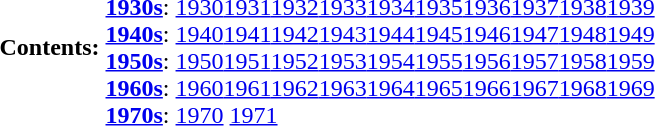<table id="toc" class="toc plainlinks" style="summary:List of Disney animated short films">
<tr>
<th>Contents: </th>
<td><br><strong><a href='#'>1930s</a></strong>: <a href='#'>1930</a><a href='#'>1931</a><a href='#'>1932</a><a href='#'>1933</a><a href='#'>1934</a><a href='#'>1935</a><a href='#'>1936</a><a href='#'>1937</a><a href='#'>1938</a><a href='#'>1939</a><br>
<strong><a href='#'>1940s</a></strong>: <a href='#'>1940</a><a href='#'>1941</a><a href='#'>1942</a><a href='#'>1943</a><a href='#'>1944</a><a href='#'>1945</a><a href='#'>1946</a><a href='#'>1947</a><a href='#'>1948</a><a href='#'>1949</a><br>
<strong><a href='#'>1950s</a></strong>: <a href='#'>1950</a><a href='#'>1951</a><a href='#'>1952</a><a href='#'>1953</a><a href='#'>1954</a><a href='#'>1955</a><a href='#'>1956</a><a href='#'>1957</a><a href='#'>1958</a><a href='#'>1959</a><br>
<strong><a href='#'>1960s</a></strong>: <a href='#'>1960</a><a href='#'>1961</a><a href='#'>1962</a><a href='#'>1963</a><a href='#'>1964</a><a href='#'>1965</a><a href='#'>1966</a><a href='#'>1967</a><a href='#'>1968</a><a href='#'>1969</a><br>
<strong><a href='#'>1970s</a></strong>: <a href='#'>1970</a>
<a href='#'>1971</a></td>
</tr>
</table>
